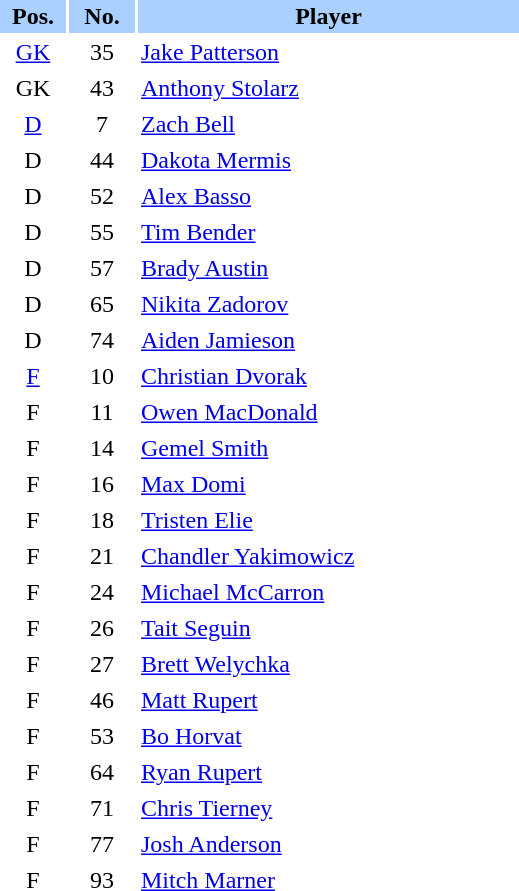<table border="0" cellspacing="2" cellpadding="2">
<tr bgcolor=AAD0FF>
<th width=40>Pos.</th>
<th width=40>No.</th>
<th width=250>Player</th>
</tr>
<tr>
<td style="text-align:center;"><a href='#'>GK</a></td>
<td style="text-align:center;">35</td>
<td><a href='#'>Jake Patterson</a></td>
</tr>
<tr>
<td style="text-align:center;">GK</td>
<td style="text-align:center;">43</td>
<td><a href='#'>Anthony Stolarz</a></td>
</tr>
<tr>
<td style="text-align:center;"><a href='#'>D</a></td>
<td style="text-align:center;">7</td>
<td><a href='#'>Zach Bell</a></td>
</tr>
<tr>
<td style="text-align:center;">D</td>
<td style="text-align:center;">44</td>
<td><a href='#'>Dakota Mermis</a></td>
</tr>
<tr>
<td style="text-align:center;">D</td>
<td style="text-align:center;">52</td>
<td><a href='#'>Alex Basso</a></td>
</tr>
<tr>
<td style="text-align:center;">D</td>
<td style="text-align:center;">55</td>
<td><a href='#'>Tim Bender</a></td>
</tr>
<tr>
<td style="text-align:center;">D</td>
<td style="text-align:center;">57</td>
<td><a href='#'>Brady Austin</a></td>
</tr>
<tr>
<td style="text-align:center;">D</td>
<td style="text-align:center;">65</td>
<td><a href='#'>Nikita Zadorov</a></td>
</tr>
<tr>
<td style="text-align:center;">D</td>
<td style="text-align:center;">74</td>
<td><a href='#'>Aiden Jamieson</a></td>
</tr>
<tr>
<td style="text-align:center;"><a href='#'>F</a></td>
<td style="text-align:center;">10</td>
<td><a href='#'>Christian Dvorak</a></td>
</tr>
<tr>
<td style="text-align:center;">F</td>
<td style="text-align:center;">11</td>
<td><a href='#'>Owen MacDonald</a></td>
</tr>
<tr>
<td style="text-align:center;">F</td>
<td style="text-align:center;">14</td>
<td><a href='#'>Gemel Smith</a></td>
</tr>
<tr>
<td style="text-align:center;">F</td>
<td style="text-align:center;">16</td>
<td><a href='#'>Max Domi</a></td>
</tr>
<tr>
<td style="text-align:center;">F</td>
<td style="text-align:center;">18</td>
<td><a href='#'>Tristen Elie</a></td>
</tr>
<tr>
<td style="text-align:center;">F</td>
<td style="text-align:center;">21</td>
<td><a href='#'>Chandler Yakimowicz</a></td>
</tr>
<tr>
<td style="text-align:center;">F</td>
<td style="text-align:center;">24</td>
<td><a href='#'>Michael McCarron</a></td>
</tr>
<tr>
<td style="text-align:center;">F</td>
<td style="text-align:center;">26</td>
<td><a href='#'>Tait Seguin</a></td>
</tr>
<tr>
<td style="text-align:center;">F</td>
<td style="text-align:center;">27</td>
<td><a href='#'>Brett Welychka</a></td>
</tr>
<tr>
<td style="text-align:center;">F</td>
<td style="text-align:center;">46</td>
<td><a href='#'>Matt Rupert</a></td>
</tr>
<tr>
<td style="text-align:center;">F</td>
<td style="text-align:center;">53</td>
<td><a href='#'>Bo Horvat</a></td>
</tr>
<tr>
<td style="text-align:center;">F</td>
<td style="text-align:center;">64</td>
<td><a href='#'>Ryan Rupert</a></td>
</tr>
<tr>
<td style="text-align:center;">F</td>
<td style="text-align:center;">71</td>
<td><a href='#'>Chris Tierney</a></td>
</tr>
<tr>
<td style="text-align:center;">F</td>
<td style="text-align:center;">77</td>
<td><a href='#'>Josh Anderson</a></td>
</tr>
<tr>
<td style="text-align:center;">F</td>
<td style="text-align:center;">93</td>
<td><a href='#'>Mitch Marner</a></td>
</tr>
</table>
